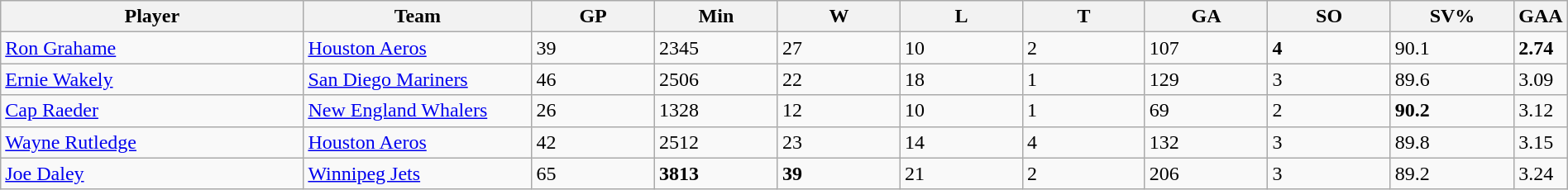<table class="wikitable sortable" width="100%">
<tr>
<th bgcolor="#e0e0e0" width="20%" align="left">Player</th>
<th bgcolor="#e0e0e0" width="15%">Team</th>
<th bgcolor="#e0e0e0" width="8.1%">GP</th>
<th bgcolor="#e0e0e0" width="8.1%">Min</th>
<th bgcolor="#e0e0e0" width="8.1%">W</th>
<th bgcolor="#e0e0e0" width="8.1%">L</th>
<th bgcolor="#e0e0e0" width="8.1%">T</th>
<th bgcolor="#e0e0e0" width="8.1%">GA</th>
<th bgcolor="#e0e0e0" width="8.1%">SO</th>
<th bgcolor="#e0e0e0" width="8.1%">SV%</th>
<th bgcolor="#e0e0e0" width="8.1%">GAA</th>
</tr>
<tr align="left">
<td align="left"><a href='#'>Ron Grahame</a></td>
<td><a href='#'>Houston Aeros</a></td>
<td>39</td>
<td>2345</td>
<td>27</td>
<td>10</td>
<td>2</td>
<td>107</td>
<td><strong>4</strong></td>
<td>90.1</td>
<td><strong>2.74</strong></td>
</tr>
<tr align="left">
<td align="left"><a href='#'>Ernie Wakely</a></td>
<td><a href='#'>San Diego Mariners</a></td>
<td>46</td>
<td>2506</td>
<td>22</td>
<td>18</td>
<td>1</td>
<td>129</td>
<td>3</td>
<td>89.6</td>
<td>3.09</td>
</tr>
<tr align="left">
<td align="left"><a href='#'>Cap Raeder</a></td>
<td><a href='#'>New England Whalers</a></td>
<td>26</td>
<td>1328</td>
<td>12</td>
<td>10</td>
<td>1</td>
<td>69</td>
<td>2</td>
<td><strong>90.2</strong></td>
<td>3.12</td>
</tr>
<tr align="left">
<td align="left"><a href='#'>Wayne Rutledge</a></td>
<td><a href='#'>Houston Aeros</a></td>
<td>42</td>
<td>2512</td>
<td>23</td>
<td>14</td>
<td>4</td>
<td>132</td>
<td>3</td>
<td>89.8</td>
<td>3.15</td>
</tr>
<tr align="left">
<td align="left"><a href='#'>Joe Daley</a></td>
<td><a href='#'>Winnipeg Jets</a></td>
<td>65</td>
<td><strong>3813</strong></td>
<td><strong>39</strong></td>
<td>21</td>
<td>2</td>
<td>206</td>
<td>3</td>
<td>89.2</td>
<td>3.24</td>
</tr>
</table>
